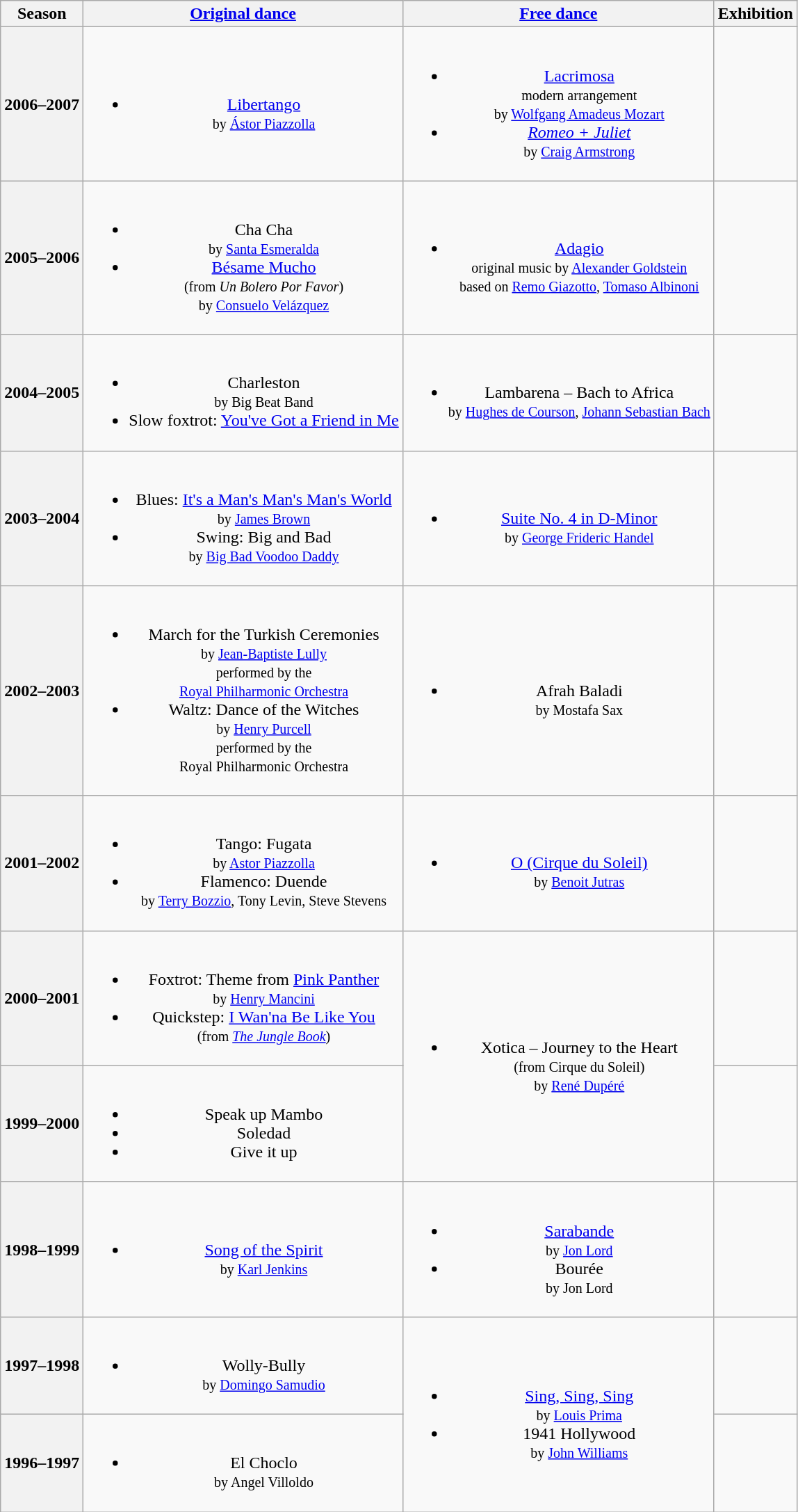<table class="wikitable" style="text-align:center">
<tr>
<th>Season</th>
<th><a href='#'>Original dance</a></th>
<th><a href='#'>Free dance</a></th>
<th>Exhibition</th>
</tr>
<tr>
<th>2006–2007 <br> </th>
<td><br><ul><li><a href='#'>Libertango</a> <br><small> by <a href='#'>Ástor Piazzolla</a> </small></li></ul></td>
<td><br><ul><li><a href='#'>Lacrimosa</a> <br><small> modern arrangement <br> by <a href='#'>Wolfgang Amadeus Mozart</a> </small></li><li><em><a href='#'>Romeo + Juliet</a></em> <br><small> by <a href='#'>Craig Armstrong</a></small></li></ul></td>
<td></td>
</tr>
<tr>
<th>2005–2006 <br> </th>
<td><br><ul><li>Cha Cha <br><small> by <a href='#'>Santa Esmeralda</a> </small></li><li><a href='#'>Bésame Mucho</a> <br><small> (from <em>Un Bolero Por Favor</em>) <br> by <a href='#'>Consuelo Velázquez</a> </small></li></ul></td>
<td><br><ul><li><a href='#'>Adagio</a> <br> <small> original music by <a href='#'>Alexander Goldstein</a>  <br> based on <a href='#'>Remo Giazotto</a>, <a href='#'>Tomaso Albinoni</a> </small></li></ul></td>
<td></td>
</tr>
<tr>
<th>2004–2005 <br> </th>
<td><br><ul><li>Charleston <br><small> by Big Beat Band </small></li><li>Slow foxtrot: <a href='#'>You've Got a Friend in Me</a></li></ul></td>
<td><br><ul><li>Lambarena – Bach to Africa <br><small> by <a href='#'>Hughes de Courson</a>, <a href='#'>Johann Sebastian Bach</a> </small></li></ul></td>
<td></td>
</tr>
<tr>
<th>2003–2004 <br> </th>
<td><br><ul><li>Blues: <a href='#'>It's a Man's Man's Man's World</a> <br><small> by <a href='#'>James Brown</a> </small></li><li>Swing: Big and Bad <br><small> by <a href='#'>Big Bad Voodoo Daddy</a> </small></li></ul></td>
<td><br><ul><li><a href='#'>Suite No. 4 in D-Minor</a> <br><small> by <a href='#'>George Frideric Handel</a> </small></li></ul></td>
<td></td>
</tr>
<tr>
<th>2002–2003 <br> </th>
<td><br><ul><li>March for the Turkish Ceremonies <br><small> by <a href='#'>Jean-Baptiste Lully</a> <br> performed by the <br> <a href='#'>Royal Philharmonic Orchestra</a> </small></li><li>Waltz: Dance of the Witches <br><small> by <a href='#'>Henry Purcell</a> <br> performed by the <br> Royal Philharmonic Orchestra </small></li></ul></td>
<td><br><ul><li>Afrah Baladi<br><small> by Mostafa Sax </small></li></ul></td>
<td></td>
</tr>
<tr>
<th>2001–2002 <br> </th>
<td><br><ul><li>Tango: Fugata <br><small> by <a href='#'>Astor Piazzolla</a> </small></li><li>Flamenco: Duende <br><small> by <a href='#'>Terry Bozzio</a>, Tony Levin, Steve Stevens </small></li></ul></td>
<td><br><ul><li><a href='#'>O (Cirque du Soleil)</a> <br><small> by <a href='#'>Benoit Jutras</a> </small></li></ul></td>
<td></td>
</tr>
<tr>
<th>2000–2001 <br> </th>
<td><br><ul><li>Foxtrot: Theme from <a href='#'>Pink Panther</a> <br><small> by <a href='#'>Henry Mancini</a> </small></li><li>Quickstep: <a href='#'>I Wan'na Be Like You</a> <br><small> (from <em><a href='#'>The Jungle Book</a></em>) </small></li></ul></td>
<td rowspan=2><br><ul><li>Xotica – Journey to the Heart <br><small> (from Cirque du Soleil) <br> by <a href='#'>René Dupéré</a> </small></li></ul></td>
<td></td>
</tr>
<tr>
<th>1999–2000</th>
<td><br><ul><li>Speak up Mambo</li><li>Soledad</li><li>Give it up</li></ul></td>
<td></td>
</tr>
<tr>
<th>1998–1999</th>
<td><br><ul><li><a href='#'>Song of the Spirit</a> <br><small> by <a href='#'>Karl Jenkins</a> </small></li></ul></td>
<td><br><ul><li><a href='#'>Sarabande</a> <br><small> by <a href='#'>Jon Lord</a> </small></li><li>Bourée <br><small> by Jon Lord </small></li></ul></td>
<td></td>
</tr>
<tr>
<th>1997–1998</th>
<td><br><ul><li>Wolly-Bully <br><small> by <a href='#'>Domingo Samudio</a> </small></li></ul></td>
<td rowspan=2><br><ul><li><a href='#'>Sing, Sing, Sing</a> <br><small> by <a href='#'>Louis Prima</a> </small></li><li>1941 Hollywood <br><small> by <a href='#'>John Williams</a> </small></li></ul></td>
<td></td>
</tr>
<tr>
<th>1996–1997</th>
<td><br><ul><li>El Choclo <br><small> by Angel Villoldo </small></li></ul></td>
<td></td>
</tr>
</table>
